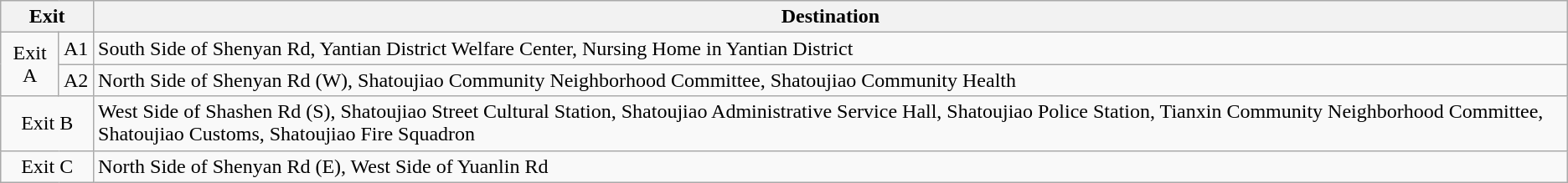<table class="wikitable">
<tr>
<th style="width:70px" colspan="2">Exit</th>
<th>Destination</th>
</tr>
<tr>
<td align="center" rowspan="2">Exit A</td>
<td>A1</td>
<td>South Side of Shenyan Rd, Yantian District Welfare Center, Nursing Home in Yantian District</td>
</tr>
<tr>
<td>A2</td>
<td>North Side of Shenyan Rd (W), Shatoujiao Community Neighborhood Committee, Shatoujiao Community Health</td>
</tr>
<tr>
<td align="center" colspan="2">Exit B</td>
<td>West Side of Shashen Rd (S), Shatoujiao Street Cultural Station, Shatoujiao Administrative Service Hall, Shatoujiao Police Station, Tianxin Community Neighborhood Committee, Shatoujiao Customs, Shatoujiao Fire Squadron</td>
</tr>
<tr>
<td align="center" colspan="2">Exit C</td>
<td>North Side of Shenyan Rd (E), West Side of Yuanlin Rd</td>
</tr>
</table>
